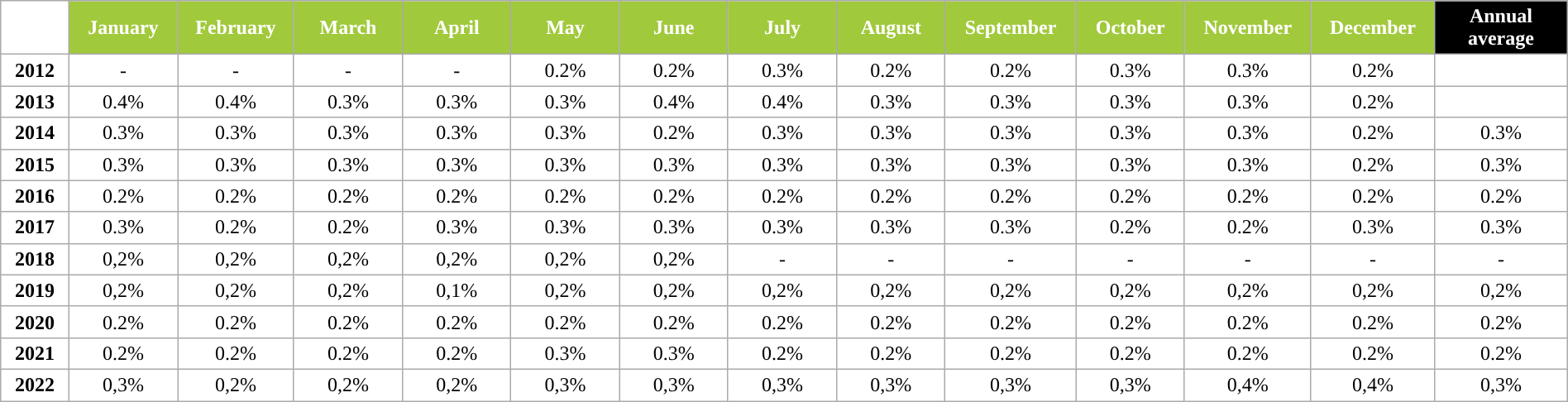<table class="wikitable" style="width:100%; margin:auto; background:#ffffff;">
<tr>
<th style="background:#FFFFFF; color:#ffffff;" width="35px"></th>
<th style="background:#A1C93C; color:#ffffff;" width="60px">January</th>
<th style="background:#A1C93C; color:#ffffff;" width="60px">February</th>
<th style="background:#A1C93C; color:#ffffff;" width="60px">March</th>
<th style="background:#A1C93C; color:#ffffff;" width="60px">April</th>
<th style="background:#A1C93C; color:#ffffff;" width="60px">May</th>
<th style="background:#A1C93C; color:#ffffff;" width="60px">June</th>
<th style="background:#A1C93C; color:#ffffff;" width="60px">July</th>
<th style="background:#A1C93C; color:#ffffff;" width="60px">August</th>
<th style="background:#A1C93C; color:#ffffff;" width="60px">September</th>
<th style="background:#A1C93C; color:#ffffff;" width="60px">October</th>
<th style="background:#A1C93C; color:#ffffff;" width="60px">November</th>
<th style="background:#A1C93C; color:#ffffff;" width="60px">December</th>
<th style="background:#000000; color:#ffffff;" width="75px">Annual average</th>
</tr>
<tr align="center">
<td><strong>2012</strong></td>
<td>-</td>
<td>-</td>
<td>-</td>
<td>-</td>
<td>0.2%</td>
<td>0.2%</td>
<td>0.3%</td>
<td>0.2%</td>
<td>0.2%</td>
<td>0.3%</td>
<td>0.3%</td>
<td>0.2%</td>
<td></td>
</tr>
<tr align="center">
<td><strong>2013</strong></td>
<td>0.4%</td>
<td>0.4%</td>
<td>0.3%</td>
<td>0.3%</td>
<td>0.3%</td>
<td>0.4%</td>
<td>0.4%</td>
<td>0.3%</td>
<td>0.3%</td>
<td>0.3%</td>
<td>0.3%</td>
<td>0.2%</td>
<td></td>
</tr>
<tr align="center">
<td><strong>2014</strong></td>
<td>0.3%</td>
<td>0.3%</td>
<td>0.3%</td>
<td>0.3%</td>
<td>0.3%</td>
<td>0.2%</td>
<td>0.3%</td>
<td>0.3%</td>
<td>0.3%</td>
<td>0.3%</td>
<td>0.3%</td>
<td>0.2%</td>
<td>0.3%</td>
</tr>
<tr align="center">
<td><strong>2015</strong></td>
<td>0.3%</td>
<td>0.3%</td>
<td>0.3%</td>
<td>0.3%</td>
<td>0.3%</td>
<td>0.3%</td>
<td>0.3%</td>
<td>0.3%</td>
<td>0.3%</td>
<td>0.3%</td>
<td>0.3%</td>
<td>0.2%</td>
<td>0.3%</td>
</tr>
<tr align="center">
<td><strong>2016</strong></td>
<td>0.2%</td>
<td>0.2%</td>
<td>0.2%</td>
<td>0.2%</td>
<td>0.2%</td>
<td>0.2%</td>
<td>0.2%</td>
<td>0.2%</td>
<td>0.2%</td>
<td>0.2%</td>
<td>0.2%</td>
<td>0.2%</td>
<td> 0.2%</td>
</tr>
<tr align="center">
<td><strong>2017</strong></td>
<td>0.3%</td>
<td>0.2%</td>
<td>0.2%</td>
<td>0.3%</td>
<td>0.3%</td>
<td>0.3%</td>
<td>0.3%</td>
<td>0.3%</td>
<td>0.3%</td>
<td>0.2%</td>
<td>0.2%</td>
<td>0.3%</td>
<td> 0.3%</td>
</tr>
<tr align="center">
<td><strong>2018</strong></td>
<td>0,2%</td>
<td>0,2%</td>
<td>0,2%</td>
<td>0,2%</td>
<td>0,2%</td>
<td>0,2%</td>
<td>-</td>
<td>-</td>
<td>-</td>
<td>-</td>
<td>-</td>
<td>-</td>
<td>-</td>
</tr>
<tr align="center">
<td><strong>2019</strong></td>
<td>0,2%</td>
<td>0,2%</td>
<td>0,2%</td>
<td>0,1%</td>
<td>0,2%</td>
<td>0,2%</td>
<td>0,2%</td>
<td>0,2%</td>
<td>0,2%</td>
<td>0,2%</td>
<td>0,2%</td>
<td>0,2%</td>
<td>0,2%</td>
</tr>
<tr align="center">
<td><strong>2020</strong></td>
<td>0.2%</td>
<td>0.2%</td>
<td>0.2%</td>
<td>0.2%</td>
<td>0.2%</td>
<td>0.2%</td>
<td>0.2%</td>
<td>0.2%</td>
<td>0.2%</td>
<td>0.2%</td>
<td>0.2%</td>
<td>0.2%</td>
<td>0.2%</td>
</tr>
<tr align="center">
<td><strong>2021</strong></td>
<td>0.2%</td>
<td>0.2%</td>
<td>0.2%</td>
<td>0.2%</td>
<td>0.3%</td>
<td>0.3%</td>
<td>0.2%</td>
<td>0.2%</td>
<td>0.2%</td>
<td>0.2%</td>
<td>0.2%</td>
<td>0.2%</td>
<td>0.2%</td>
</tr>
<tr align="center">
<td><strong>2022</strong></td>
<td>0,3%</td>
<td>0,2%</td>
<td>0,2%</td>
<td>0,2%</td>
<td>0,3%</td>
<td>0,3%</td>
<td>0,3%</td>
<td>0,3%</td>
<td>0,3%</td>
<td>0,3%</td>
<td>0,4%</td>
<td>0,4%</td>
<td> 0,3%</td>
</tr>
</table>
